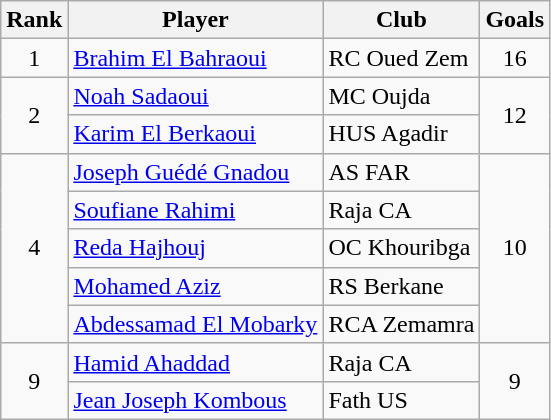<table class="wikitable" style="text-align:center">
<tr>
<th>Rank</th>
<th>Player</th>
<th>Club</th>
<th>Goals</th>
</tr>
<tr>
<td>1</td>
<td align="left"> <a href='#'>Brahim El Bahraoui</a></td>
<td align="left">RC Oued Zem</td>
<td>16</td>
</tr>
<tr>
<td rowspan=2>2</td>
<td align="left"> <a href='#'>Noah Sadaoui</a></td>
<td align="left">MC Oujda</td>
<td rowspan=2>12</td>
</tr>
<tr>
<td align="left"> <a href='#'>Karim El Berkaoui</a></td>
<td align="left">HUS Agadir</td>
</tr>
<tr>
<td rowspan=5>4</td>
<td align="left"> <a href='#'>Joseph Guédé Gnadou</a></td>
<td align="left">AS FAR</td>
<td rowspan=5>10</td>
</tr>
<tr>
<td align="left"> <a href='#'>Soufiane Rahimi</a></td>
<td align="left">Raja CA</td>
</tr>
<tr>
<td align="left"> <a href='#'>Reda Hajhouj</a></td>
<td align="left">OC Khouribga</td>
</tr>
<tr>
<td align="left"> <a href='#'>Mohamed Aziz</a></td>
<td align="left">RS Berkane</td>
</tr>
<tr>
<td align="left"> <a href='#'>Abdessamad El Mobarky</a></td>
<td align="left">RCA Zemamra</td>
</tr>
<tr>
<td rowspan=2>9</td>
<td align="left"> <a href='#'>Hamid Ahaddad</a></td>
<td align="left">Raja CA</td>
<td rowspan=2>9</td>
</tr>
<tr>
<td align="left"> <a href='#'>Jean Joseph Kombous</a></td>
<td align="left">Fath US</td>
</tr>
</table>
